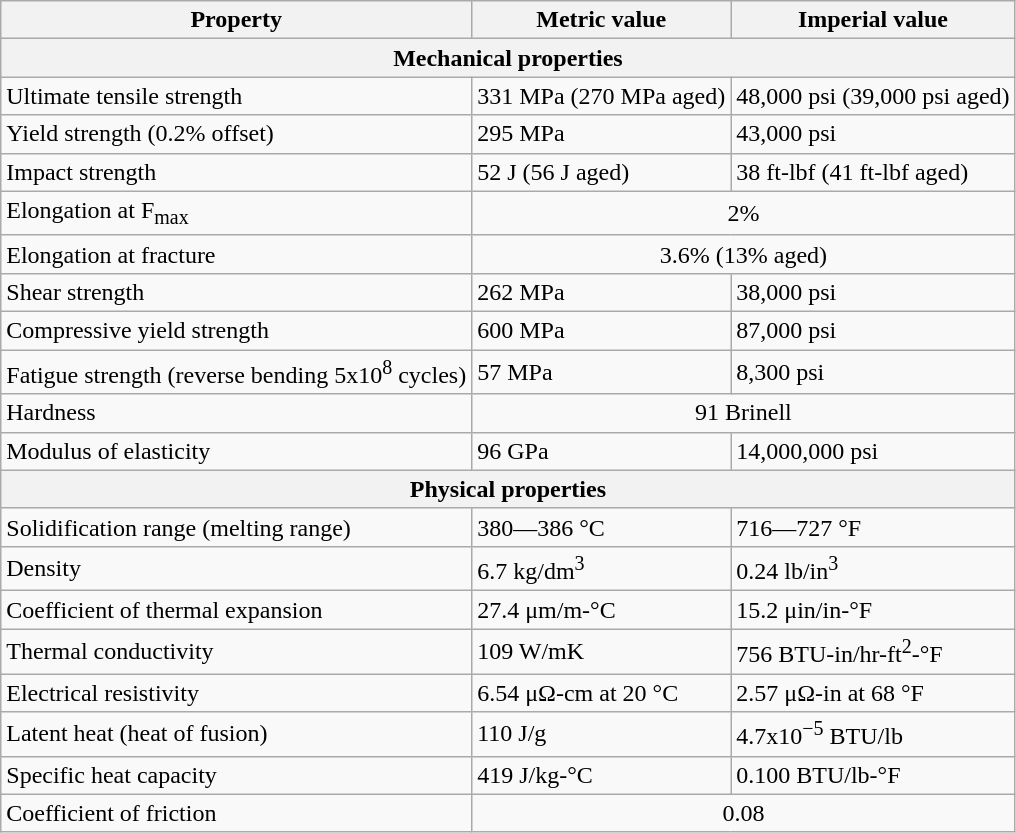<table class="wikitable">
<tr>
<th>Property</th>
<th>Metric value</th>
<th>Imperial value</th>
</tr>
<tr>
<th colspan=3>Mechanical properties</th>
</tr>
<tr>
<td>Ultimate tensile strength</td>
<td>331 MPa (270 MPa aged)</td>
<td>48,000 psi (39,000 psi aged)</td>
</tr>
<tr>
<td>Yield strength (0.2% offset)</td>
<td>295 MPa</td>
<td>43,000 psi</td>
</tr>
<tr>
<td>Impact strength</td>
<td>52 J (56 J aged)</td>
<td>38 ft-lbf (41 ft-lbf aged)</td>
</tr>
<tr>
<td>Elongation at F<sub>max</sub></td>
<td colspan=2 align="center">2%</td>
</tr>
<tr>
<td>Elongation at fracture</td>
<td colspan=2 align="center">3.6% (13% aged)</td>
</tr>
<tr>
<td>Shear strength</td>
<td>262 MPa</td>
<td>38,000 psi</td>
</tr>
<tr>
<td>Compressive yield strength</td>
<td>600 MPa</td>
<td>87,000 psi</td>
</tr>
<tr>
<td>Fatigue strength (reverse bending 5x10<sup>8</sup> cycles)</td>
<td>57 MPa</td>
<td>8,300 psi</td>
</tr>
<tr>
<td>Hardness</td>
<td colspan=2 align="center">91 Brinell</td>
</tr>
<tr>
<td>Modulus of elasticity</td>
<td>96 GPa</td>
<td>14,000,000 psi</td>
</tr>
<tr>
<th colspan=3>Physical properties</th>
</tr>
<tr>
<td>Solidification range (melting range)</td>
<td>380—386 °C</td>
<td>716—727 °F</td>
</tr>
<tr>
<td>Density</td>
<td>6.7 kg/dm<sup>3</sup></td>
<td>0.24 lb/in<sup>3</sup></td>
</tr>
<tr>
<td>Coefficient of thermal expansion</td>
<td>27.4 μm/m-°C</td>
<td>15.2 μin/in-°F</td>
</tr>
<tr>
<td>Thermal conductivity</td>
<td>109 W/mK</td>
<td>756 BTU-in/hr-ft<sup>2</sup>-°F</td>
</tr>
<tr>
<td>Electrical resistivity</td>
<td>6.54 μΩ-cm at 20 °C</td>
<td>2.57 μΩ-in at 68 °F</td>
</tr>
<tr>
<td>Latent heat (heat of fusion)</td>
<td>110 J/g</td>
<td>4.7x10<sup>−5</sup> BTU/lb</td>
</tr>
<tr>
<td>Specific heat capacity</td>
<td>419 J/kg-°C</td>
<td>0.100 BTU/lb-°F</td>
</tr>
<tr>
<td>Coefficient of friction</td>
<td colspan=2 align="center">0.08</td>
</tr>
</table>
